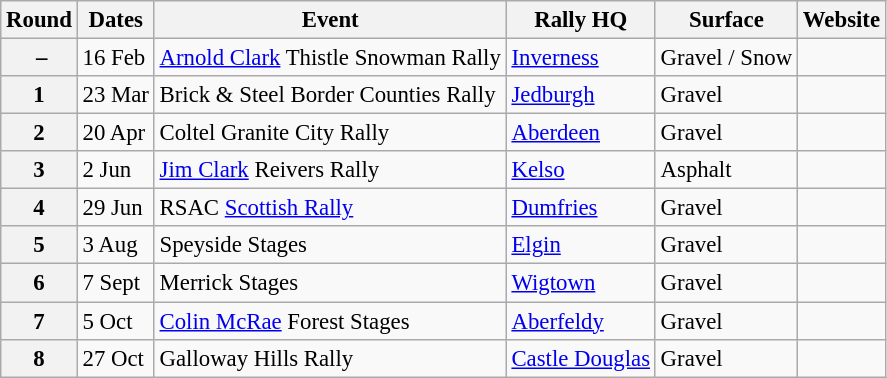<table class="wikitable" style="font-size: 95%;">
<tr>
<th>Round</th>
<th>Dates</th>
<th>Event</th>
<th>Rally HQ</th>
<th>Surface</th>
<th>Website</th>
</tr>
<tr>
<th> –</th>
<td>16 Feb</td>
<td><a href='#'>Arnold Clark</a> Thistle Snowman Rally</td>
<td><a href='#'>Inverness</a></td>
<td>Gravel / Snow</td>
<td></td>
</tr>
<tr>
<th>1</th>
<td>23 Mar</td>
<td>Brick & Steel Border Counties Rally</td>
<td><a href='#'>Jedburgh</a></td>
<td>Gravel</td>
<td></td>
</tr>
<tr>
<th>2</th>
<td>20 Apr</td>
<td>Coltel Granite City Rally</td>
<td><a href='#'>Aberdeen</a></td>
<td>Gravel</td>
<td></td>
</tr>
<tr>
<th>3</th>
<td>2 Jun</td>
<td><a href='#'>Jim Clark</a> Reivers Rally</td>
<td><a href='#'>Kelso</a></td>
<td>Asphalt</td>
<td></td>
</tr>
<tr>
<th>4</th>
<td>29 Jun</td>
<td>RSAC <a href='#'>Scottish Rally</a></td>
<td><a href='#'>Dumfries</a></td>
<td>Gravel</td>
<td></td>
</tr>
<tr>
<th>5</th>
<td>3 Aug</td>
<td>Speyside Stages</td>
<td><a href='#'>Elgin</a></td>
<td>Gravel</td>
<td></td>
</tr>
<tr>
<th>6</th>
<td>7 Sept</td>
<td>Merrick Stages</td>
<td><a href='#'>Wigtown</a></td>
<td>Gravel</td>
<td></td>
</tr>
<tr>
<th>7</th>
<td>5 Oct</td>
<td><a href='#'>Colin McRae</a> Forest Stages</td>
<td><a href='#'>Aberfeldy</a></td>
<td>Gravel</td>
<td></td>
</tr>
<tr>
<th>8</th>
<td>27 Oct</td>
<td>Galloway Hills Rally</td>
<td><a href='#'>Castle Douglas</a></td>
<td>Gravel</td>
<td></td>
</tr>
</table>
